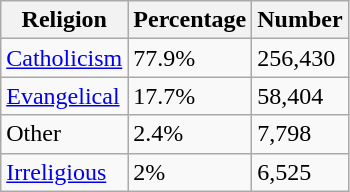<table class="wikitable">
<tr>
<th>Religion</th>
<th>Percentage</th>
<th>Number</th>
</tr>
<tr>
<td><a href='#'>Catholicism</a></td>
<td>77.9%</td>
<td>256,430</td>
</tr>
<tr>
<td><a href='#'>Evangelical</a></td>
<td>17.7%</td>
<td>58,404</td>
</tr>
<tr>
<td>Other</td>
<td>2.4%</td>
<td>7,798</td>
</tr>
<tr>
<td><a href='#'>Irreligious</a></td>
<td>2%</td>
<td>6,525</td>
</tr>
</table>
